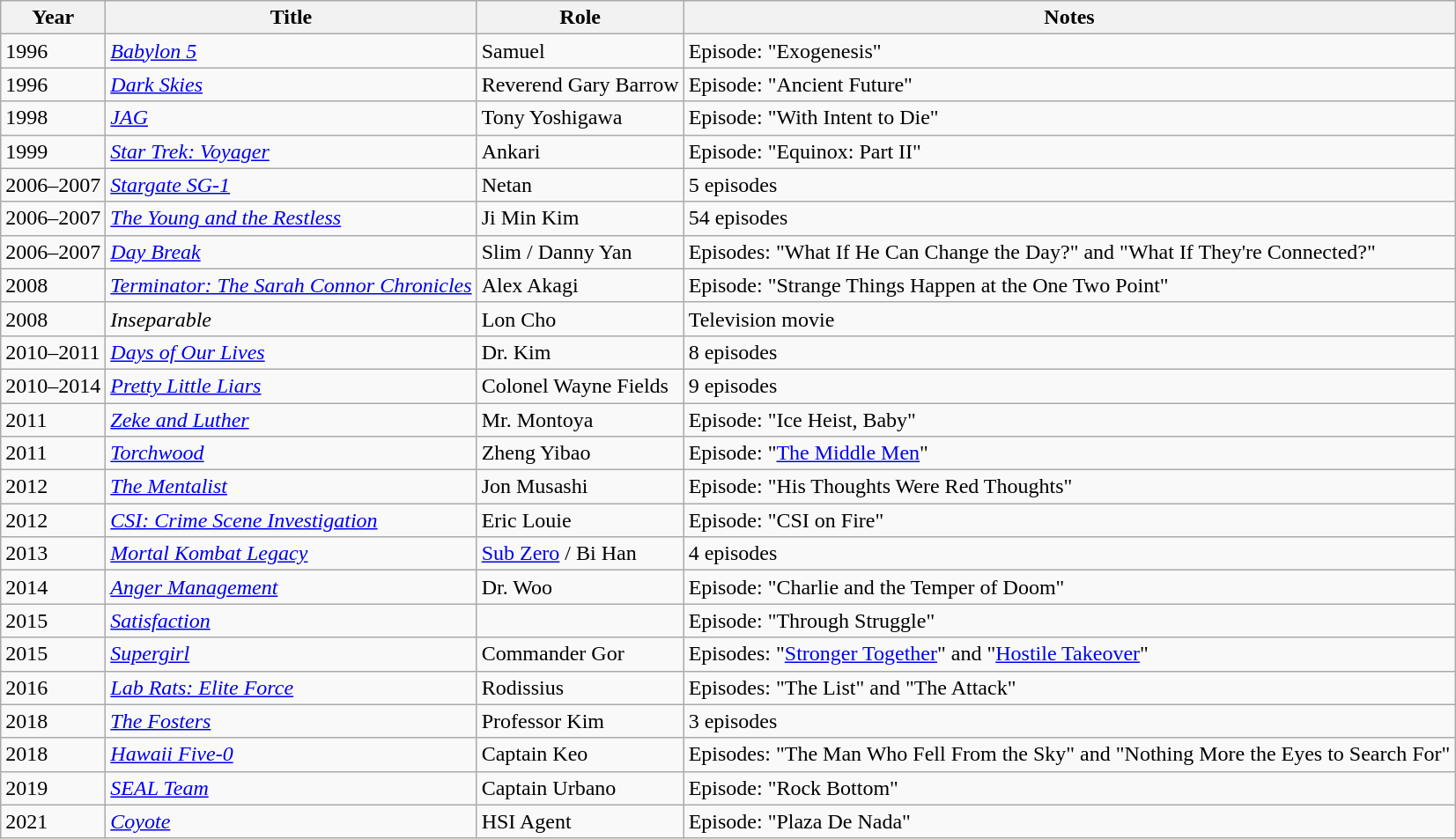<table class="wikitable sortable">
<tr>
<th>Year</th>
<th>Title</th>
<th>Role</th>
<th>Notes</th>
</tr>
<tr>
<td>1996</td>
<td><em><a href='#'>Babylon 5</a></em></td>
<td>Samuel</td>
<td>Episode: "Exogenesis"</td>
</tr>
<tr>
<td>1996</td>
<td><em><a href='#'>Dark Skies</a></em></td>
<td>Reverend Gary Barrow</td>
<td>Episode: "Ancient Future"</td>
</tr>
<tr>
<td>1998</td>
<td><em><a href='#'>JAG</a></em></td>
<td>Tony Yoshigawa</td>
<td>Episode: "With Intent to Die"</td>
</tr>
<tr>
<td>1999</td>
<td><em><a href='#'>Star Trek: Voyager</a></em></td>
<td>Ankari</td>
<td>Episode: "Equinox: Part II"</td>
</tr>
<tr>
<td>2006–2007</td>
<td><em><a href='#'>Stargate SG-1</a></em></td>
<td>Netan</td>
<td>5 episodes</td>
</tr>
<tr>
<td>2006–2007</td>
<td><em><a href='#'>The Young and the Restless</a></em></td>
<td>Ji Min Kim</td>
<td>54 episodes</td>
</tr>
<tr>
<td>2006–2007</td>
<td><em><a href='#'>Day Break</a></em></td>
<td>Slim / Danny Yan</td>
<td>Episodes: "What If He Can Change the Day?" and "What If They're Connected?"</td>
</tr>
<tr>
<td>2008</td>
<td><em><a href='#'>Terminator: The Sarah Connor Chronicles</a></em></td>
<td>Alex Akagi</td>
<td>Episode: "Strange Things Happen at the One Two Point"</td>
</tr>
<tr>
<td>2008</td>
<td><em>Inseparable</em></td>
<td>Lon Cho</td>
<td>Television movie</td>
</tr>
<tr>
<td>2010–2011</td>
<td><em><a href='#'>Days of Our Lives</a></em></td>
<td>Dr. Kim</td>
<td>8 episodes</td>
</tr>
<tr>
<td>2010–2014</td>
<td><em><a href='#'>Pretty Little Liars</a></em></td>
<td>Colonel Wayne Fields</td>
<td>9 episodes</td>
</tr>
<tr>
<td>2011</td>
<td><em><a href='#'>Zeke and Luther</a></em></td>
<td>Mr. Montoya</td>
<td>Episode: "Ice Heist, Baby"</td>
</tr>
<tr>
<td>2011</td>
<td><em><a href='#'>Torchwood</a></em></td>
<td>Zheng Yibao</td>
<td>Episode: "<a href='#'>The Middle Men</a>"</td>
</tr>
<tr>
<td>2012</td>
<td><em><a href='#'>The Mentalist</a></em></td>
<td>Jon Musashi</td>
<td>Episode: "His Thoughts Were Red Thoughts"</td>
</tr>
<tr>
<td>2012</td>
<td><em><a href='#'>CSI: Crime Scene Investigation</a></em></td>
<td>Eric Louie</td>
<td>Episode: "CSI on Fire"</td>
</tr>
<tr>
<td>2013</td>
<td><em><a href='#'>Mortal Kombat Legacy</a></em></td>
<td><a href='#'>Sub Zero</a> / Bi Han</td>
<td>4 episodes</td>
</tr>
<tr>
<td>2014</td>
<td><em><a href='#'>Anger Management</a></em></td>
<td>Dr. Woo</td>
<td>Episode: "Charlie and the Temper of Doom"</td>
</tr>
<tr>
<td>2015</td>
<td><em><a href='#'>Satisfaction</a></em></td>
<td></td>
<td>Episode: "Through Struggle"</td>
</tr>
<tr>
<td>2015</td>
<td><em><a href='#'>Supergirl</a></em></td>
<td>Commander Gor</td>
<td>Episodes: "<a href='#'>Stronger Together</a>" and "<a href='#'>Hostile Takeover</a>"</td>
</tr>
<tr>
<td>2016</td>
<td><em><a href='#'>Lab Rats: Elite Force</a></em></td>
<td>Rodissius</td>
<td>Episodes: "The List" and "The Attack"</td>
</tr>
<tr>
<td>2018</td>
<td><em><a href='#'>The Fosters</a></em></td>
<td>Professor Kim</td>
<td>3 episodes</td>
</tr>
<tr>
<td>2018</td>
<td><em><a href='#'>Hawaii Five-0</a></em></td>
<td>Captain Keo</td>
<td>Episodes: "The Man Who Fell From the Sky" and "Nothing More the Eyes to Search For"</td>
</tr>
<tr>
<td>2019</td>
<td><em><a href='#'>SEAL Team</a></em></td>
<td>Captain Urbano</td>
<td>Episode: "Rock Bottom"</td>
</tr>
<tr>
<td>2021</td>
<td><em><a href='#'>Coyote</a></em></td>
<td>HSI Agent</td>
<td>Episode: "Plaza De Nada"</td>
</tr>
</table>
